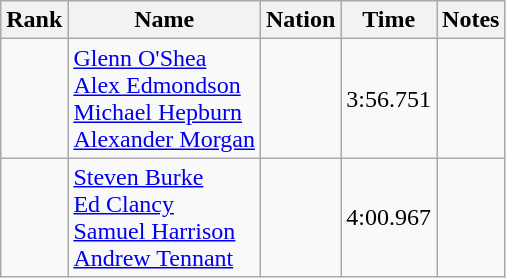<table class="wikitable sortable" style="text-align:center">
<tr>
<th>Rank</th>
<th>Name</th>
<th>Nation</th>
<th>Time</th>
<th>Notes</th>
</tr>
<tr>
<td></td>
<td align=left><a href='#'>Glenn O'Shea</a><br><a href='#'>Alex Edmondson</a><br><a href='#'>Michael Hepburn</a><br><a href='#'>Alexander Morgan</a></td>
<td align=left></td>
<td>3:56.751</td>
<td></td>
</tr>
<tr>
<td></td>
<td align=left><a href='#'>Steven Burke</a><br><a href='#'>Ed Clancy</a><br><a href='#'>Samuel Harrison</a><br><a href='#'>Andrew Tennant</a></td>
<td align=left></td>
<td>4:00.967</td>
<td></td>
</tr>
</table>
